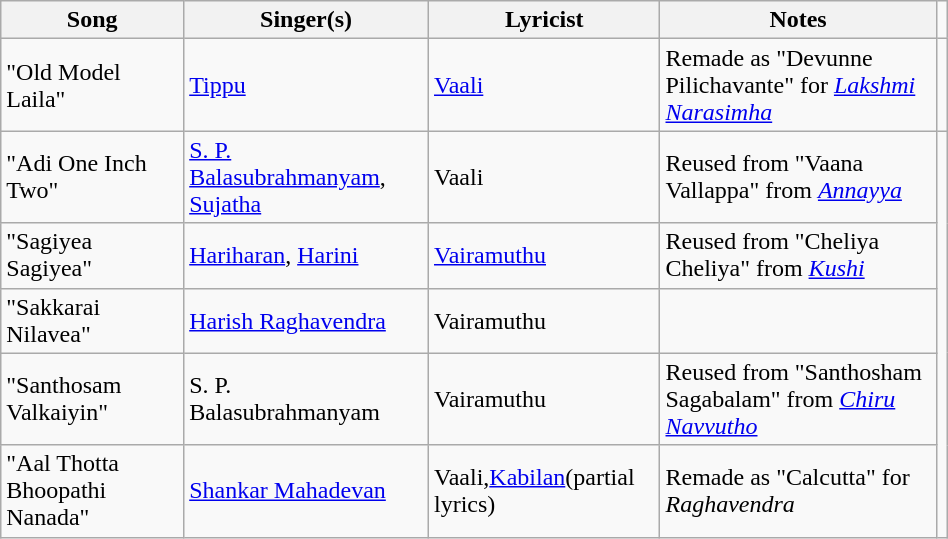<table class="wikitable" style="width:50%;">
<tr>
<th>Song</th>
<th>Singer(s)</th>
<th>Lyricist</th>
<th>Notes</th>
</tr>
<tr>
<td>"Old Model Laila"</td>
<td><a href='#'>Tippu</a></td>
<td><a href='#'>Vaali</a></td>
<td>Remade as "Devunne Pilichavante" for <em><a href='#'>Lakshmi Narasimha</a></em></td>
<td></td>
</tr>
<tr>
<td>"Adi One Inch Two"</td>
<td><a href='#'>S. P. Balasubrahmanyam</a>, <a href='#'>Sujatha</a></td>
<td>Vaali</td>
<td>Reused from  "Vaana Vallappa" from <em><a href='#'>Annayya</a></em></td>
</tr>
<tr>
<td>"Sagiyea Sagiyea"</td>
<td><a href='#'>Hariharan</a>, <a href='#'>Harini</a></td>
<td><a href='#'>Vairamuthu</a></td>
<td>Reused from "Cheliya Cheliya" from <em><a href='#'>Kushi</a></em></td>
</tr>
<tr>
<td>"Sakkarai Nilavea"</td>
<td><a href='#'>Harish Raghavendra</a></td>
<td>Vairamuthu</td>
<td></td>
</tr>
<tr>
<td>"Santhosam Valkaiyin"</td>
<td>S. P. Balasubrahmanyam</td>
<td>Vairamuthu</td>
<td>Reused from "Santhosham Sagabalam" from <em><a href='#'>Chiru Navvutho</a></em></td>
</tr>
<tr>
<td>"Aal Thotta Bhoopathi Nanada"</td>
<td><a href='#'>Shankar Mahadevan</a></td>
<td>Vaali,<a href='#'>Kabilan</a>(partial lyrics)</td>
<td>Remade as "Calcutta" for <em>Raghavendra</em></td>
</tr>
</table>
